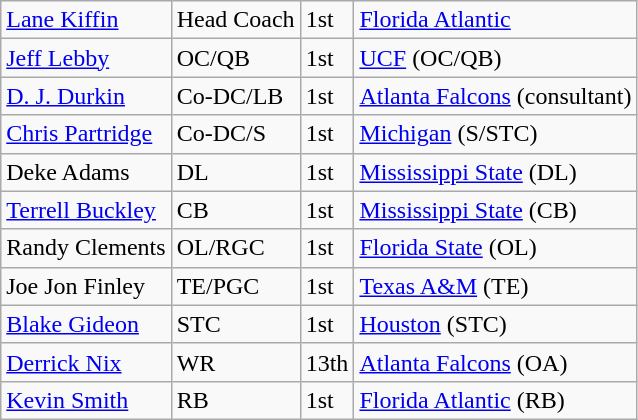<table class="wikitable">
<tr>
<td><a href='#'>Lane Kiffin</a></td>
<td>Head Coach</td>
<td>1st</td>
<td><a href='#'>Florida Atlantic</a></td>
</tr>
<tr>
<td><a href='#'>Jeff Lebby</a></td>
<td>OC/QB</td>
<td>1st</td>
<td><a href='#'>UCF</a> (OC/QB)</td>
</tr>
<tr>
<td><a href='#'>D. J. Durkin</a></td>
<td>Co-DC/LB</td>
<td>1st</td>
<td><a href='#'>Atlanta Falcons</a> (consultant)</td>
</tr>
<tr>
<td><a href='#'>Chris Partridge</a></td>
<td>Co-DC/S</td>
<td>1st</td>
<td><a href='#'>Michigan</a> (S/STC)</td>
</tr>
<tr>
<td>Deke Adams</td>
<td>DL</td>
<td>1st</td>
<td><a href='#'>Mississippi State</a> (DL)</td>
</tr>
<tr>
<td><a href='#'>Terrell Buckley</a></td>
<td>CB</td>
<td>1st</td>
<td><a href='#'>Mississippi State</a> (CB)</td>
</tr>
<tr>
<td>Randy Clements</td>
<td>OL/RGC</td>
<td>1st</td>
<td><a href='#'>Florida State</a> (OL)</td>
</tr>
<tr>
<td>Joe Jon Finley</td>
<td>TE/PGC</td>
<td>1st</td>
<td><a href='#'>Texas A&M</a> (TE)</td>
</tr>
<tr>
<td><a href='#'>Blake Gideon</a></td>
<td>STC</td>
<td>1st</td>
<td><a href='#'>Houston</a> (STC)</td>
</tr>
<tr>
<td><a href='#'>Derrick Nix</a></td>
<td>WR</td>
<td>13th</td>
<td><a href='#'>Atlanta Falcons</a> (OA)</td>
</tr>
<tr>
<td><a href='#'>Kevin Smith</a></td>
<td>RB</td>
<td>1st</td>
<td><a href='#'>Florida Atlantic</a> (RB)</td>
</tr>
</table>
